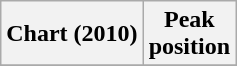<table class="wikitable plainrowheaders" style="text-align:center">
<tr>
<th>Chart (2010)</th>
<th>Peak<br>position</th>
</tr>
<tr>
</tr>
</table>
